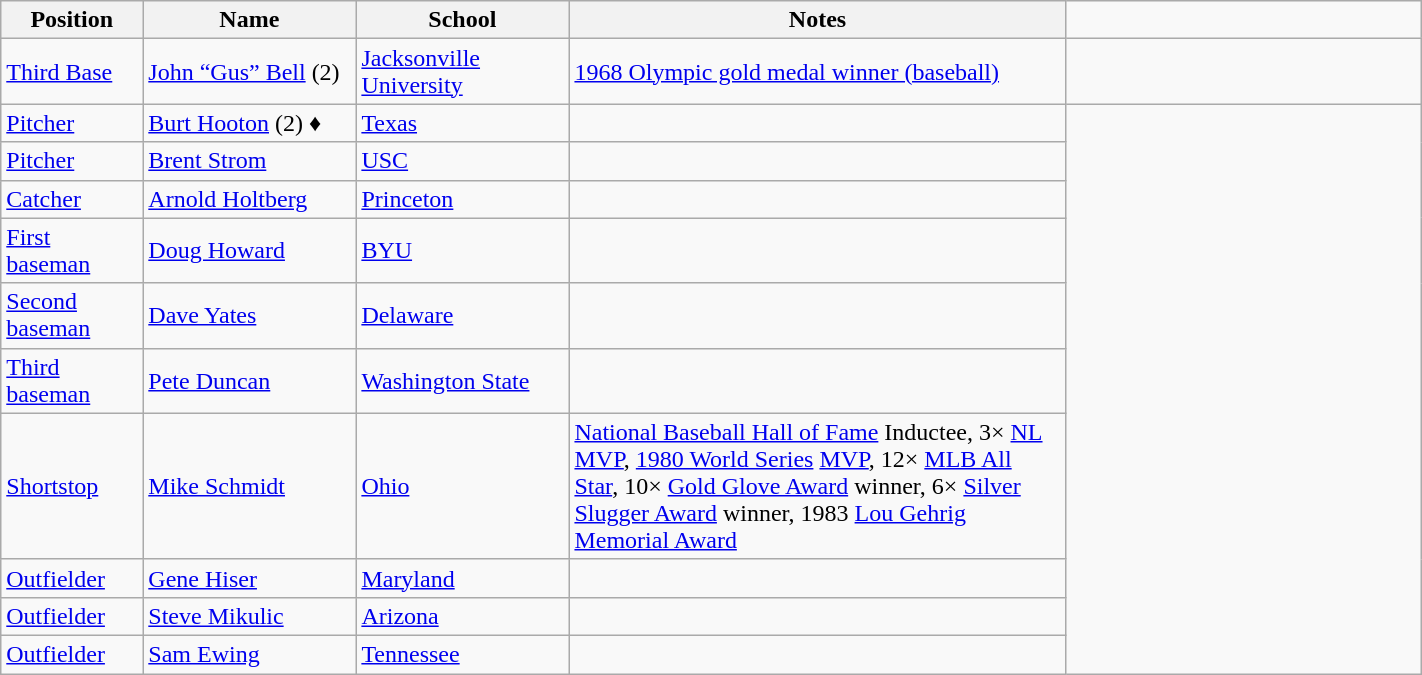<table class="wikitable sortable" style="width:75%;">
<tr>
<th width=10%>Position</th>
<th width=15%>Name</th>
<th width=15%>School</th>
<th width=35% class="unsortable">Notes</th>
</tr>
<tr>
<td><a href='#'>Third Base</a></td>
<td><a href='#'>John “Gus” Bell</a> (2)</td>
<td><a href='#'>Jacksonville University</a></td>
<td><a href='#'>1968 Olympic gold medal winner (baseball)</a></td>
<td></td>
</tr>
<tr>
<td><a href='#'>Pitcher</a></td>
<td><a href='#'>Burt Hooton</a> (2) ♦</td>
<td><a href='#'>Texas</a></td>
<td></td>
</tr>
<tr>
<td><a href='#'>Pitcher</a></td>
<td><a href='#'>Brent Strom</a></td>
<td><a href='#'>USC</a></td>
<td></td>
</tr>
<tr>
<td><a href='#'>Catcher</a></td>
<td><a href='#'>Arnold Holtberg</a></td>
<td><a href='#'>Princeton</a></td>
<td></td>
</tr>
<tr>
<td><a href='#'>First baseman</a></td>
<td><a href='#'>Doug Howard</a></td>
<td><a href='#'>BYU</a></td>
<td></td>
</tr>
<tr>
<td><a href='#'>Second baseman</a></td>
<td><a href='#'>Dave Yates</a></td>
<td><a href='#'>Delaware</a></td>
<td></td>
</tr>
<tr>
<td><a href='#'>Third baseman</a></td>
<td><a href='#'>Pete Duncan</a></td>
<td><a href='#'>Washington State</a></td>
<td></td>
</tr>
<tr>
<td><a href='#'>Shortstop</a></td>
<td><a href='#'>Mike Schmidt</a></td>
<td><a href='#'>Ohio</a></td>
<td><a href='#'>National Baseball Hall of Fame</a> Inductee, 3× <a href='#'>NL MVP</a>, <a href='#'>1980 World Series</a> <a href='#'>MVP</a>, 12× <a href='#'>MLB All Star</a>, 10× <a href='#'>Gold Glove Award</a> winner, 6× <a href='#'>Silver Slugger Award</a> winner, 1983 <a href='#'>Lou Gehrig Memorial Award</a></td>
</tr>
<tr>
<td><a href='#'>Outfielder</a></td>
<td><a href='#'>Gene Hiser</a></td>
<td><a href='#'>Maryland</a></td>
<td></td>
</tr>
<tr>
<td><a href='#'>Outfielder</a></td>
<td><a href='#'>Steve Mikulic</a></td>
<td><a href='#'>Arizona</a></td>
<td></td>
</tr>
<tr>
<td><a href='#'>Outfielder</a></td>
<td><a href='#'>Sam Ewing</a></td>
<td><a href='#'>Tennessee</a></td>
<td></td>
</tr>
</table>
